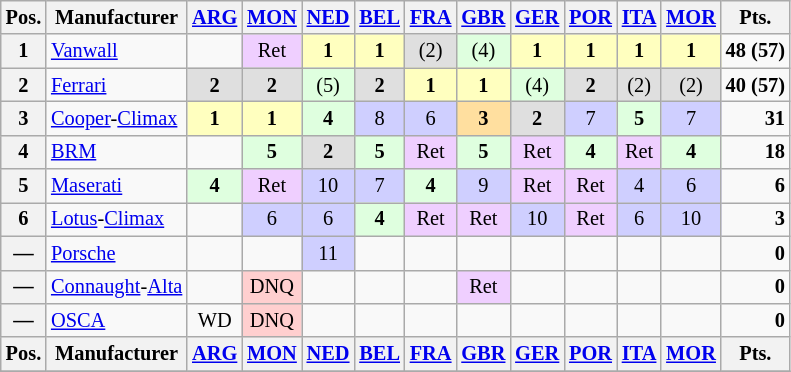<table class="wikitable" style="font-size: 85%; text-align:center;">
<tr valign="top">
<th valign="middle">Pos.</th>
<th valign="middle">Manufacturer</th>
<th><a href='#'>ARG</a><br></th>
<th><a href='#'>MON</a><br></th>
<th><a href='#'>NED</a><br></th>
<th><a href='#'>BEL</a><br></th>
<th><a href='#'>FRA</a><br></th>
<th><a href='#'>GBR</a><br></th>
<th><a href='#'>GER</a><br></th>
<th><a href='#'>POR</a><br></th>
<th><a href='#'>ITA</a><br></th>
<th><a href='#'>MOR</a><br></th>
<th valign="middle">Pts.</th>
</tr>
<tr>
<th>1</th>
<td align="left"> <a href='#'>Vanwall</a></td>
<td></td>
<td style="background:#efcfff;">Ret</td>
<td style="background:#ffffbf;"><strong>1</strong></td>
<td style="background:#ffffbf;"><strong>1</strong></td>
<td style="background:#dfdfdf;">(2)</td>
<td style="background:#dfffdf;">(4)</td>
<td style="background:#ffffbf;"><strong>1</strong></td>
<td style="background:#ffffbf;"><strong>1</strong></td>
<td style="background:#ffffbf;"><strong>1</strong></td>
<td style="background:#ffffbf;"><strong>1</strong></td>
<td align="right"><strong>48 (57)</strong></td>
</tr>
<tr>
<th>2</th>
<td align="left"> <a href='#'>Ferrari</a></td>
<td style="background:#dfdfdf;"><strong>2</strong></td>
<td style="background:#dfdfdf;"><strong>2</strong></td>
<td style="background:#dfffdf;">(5)</td>
<td style="background:#dfdfdf;"><strong>2</strong></td>
<td style="background:#ffffbf;"><strong>1</strong></td>
<td style="background:#ffffbf;"><strong>1</strong></td>
<td style="background:#dfffdf;">(4)</td>
<td style="background:#dfdfdf;"><strong>2</strong></td>
<td style="background:#dfdfdf;">(2)</td>
<td style="background:#dfdfdf;">(2)</td>
<td align="right"><strong>40 (57)</strong></td>
</tr>
<tr>
<th>3</th>
<td align="left"> <a href='#'>Cooper</a>-<a href='#'>Climax</a></td>
<td style="background:#ffffbf;"><strong>1</strong></td>
<td style="background:#ffffbf;"><strong>1</strong></td>
<td style="background:#dfffdf;"><strong>4</strong></td>
<td style="background:#cfcfff;">8</td>
<td style="background:#cfcfff;">6</td>
<td style="background:#ffdf9f;"><strong>3</strong></td>
<td style="background:#dfdfdf;"><strong>2</strong></td>
<td style="background:#cfcfff;">7</td>
<td style="background:#dfffdf;"><strong>5</strong></td>
<td style="background:#cfcfff;">7</td>
<td align="right"><strong>31</strong></td>
</tr>
<tr>
<th>4</th>
<td align="left"> <a href='#'>BRM</a></td>
<td></td>
<td style="background:#dfffdf;"><strong>5</strong></td>
<td style="background:#dfdfdf;"><strong>2</strong></td>
<td style="background:#dfffdf;"><strong>5</strong></td>
<td style="background:#efcfff;">Ret</td>
<td style="background:#dfffdf;"><strong>5</strong></td>
<td style="background:#efcfff;">Ret</td>
<td style="background:#dfffdf;"><strong>4</strong></td>
<td style="background:#efcfff;">Ret</td>
<td style="background:#dfffdf;"><strong>4</strong></td>
<td align="right"><strong>18</strong></td>
</tr>
<tr>
<th>5</th>
<td align="left"> <a href='#'>Maserati</a></td>
<td style="background:#dfffdf;"><strong>4</strong></td>
<td style="background:#efcfff;">Ret</td>
<td style="background:#cfcfff;">10</td>
<td style="background:#cfcfff;">7</td>
<td style="background:#dfffdf;"><strong>4</strong></td>
<td style="background:#cfcfff;">9</td>
<td style="background:#efcfff;">Ret</td>
<td style="background:#efcfff;">Ret</td>
<td style="background:#cfcfff;">4</td>
<td style="background:#cfcfff;">6</td>
<td align="right"><strong>6</strong></td>
</tr>
<tr>
<th>6</th>
<td align="left"> <a href='#'>Lotus</a>-<a href='#'>Climax</a></td>
<td></td>
<td style="background:#cfcfff;">6</td>
<td style="background:#cfcfff;">6</td>
<td style="background:#dfffdf;"><strong>4</strong></td>
<td style="background:#efcfff;">Ret</td>
<td style="background:#efcfff;">Ret</td>
<td style="background:#cfcfff;">10</td>
<td style="background:#efcfff;">Ret</td>
<td style="background:#cfcfff;">6</td>
<td style="background:#cfcfff;">10</td>
<td align="right"><strong>3</strong></td>
</tr>
<tr>
<th>—</th>
<td align="left"> <a href='#'>Porsche</a></td>
<td></td>
<td></td>
<td style="background:#cfcfff;">11</td>
<td></td>
<td></td>
<td></td>
<td></td>
<td></td>
<td></td>
<td></td>
<td align="right"><strong>0</strong></td>
</tr>
<tr>
<th>—</th>
<td align="left"> <a href='#'>Connaught</a>-<a href='#'>Alta</a></td>
<td></td>
<td style="background:#ffcfcf;">DNQ</td>
<td></td>
<td></td>
<td></td>
<td style="background:#efcfff;">Ret</td>
<td></td>
<td></td>
<td></td>
<td></td>
<td align="right"><strong>0</strong></td>
</tr>
<tr>
<th>—</th>
<td align="left"> <a href='#'>OSCA</a></td>
<td>WD</td>
<td style="background:#ffcfcf;">DNQ</td>
<td></td>
<td></td>
<td></td>
<td></td>
<td></td>
<td></td>
<td></td>
<td></td>
<td align="right"><strong>0</strong></td>
</tr>
<tr valign="top">
<th valign="middle">Pos.</th>
<th valign="middle">Manufacturer</th>
<th><a href='#'>ARG</a><br></th>
<th><a href='#'>MON</a><br></th>
<th><a href='#'>NED</a><br></th>
<th><a href='#'>BEL</a><br></th>
<th><a href='#'>FRA</a><br></th>
<th><a href='#'>GBR</a><br></th>
<th><a href='#'>GER</a><br></th>
<th><a href='#'>POR</a><br></th>
<th><a href='#'>ITA</a><br></th>
<th><a href='#'>MOR</a><br></th>
<th valign="middle">Pts.</th>
</tr>
<tr>
</tr>
</table>
